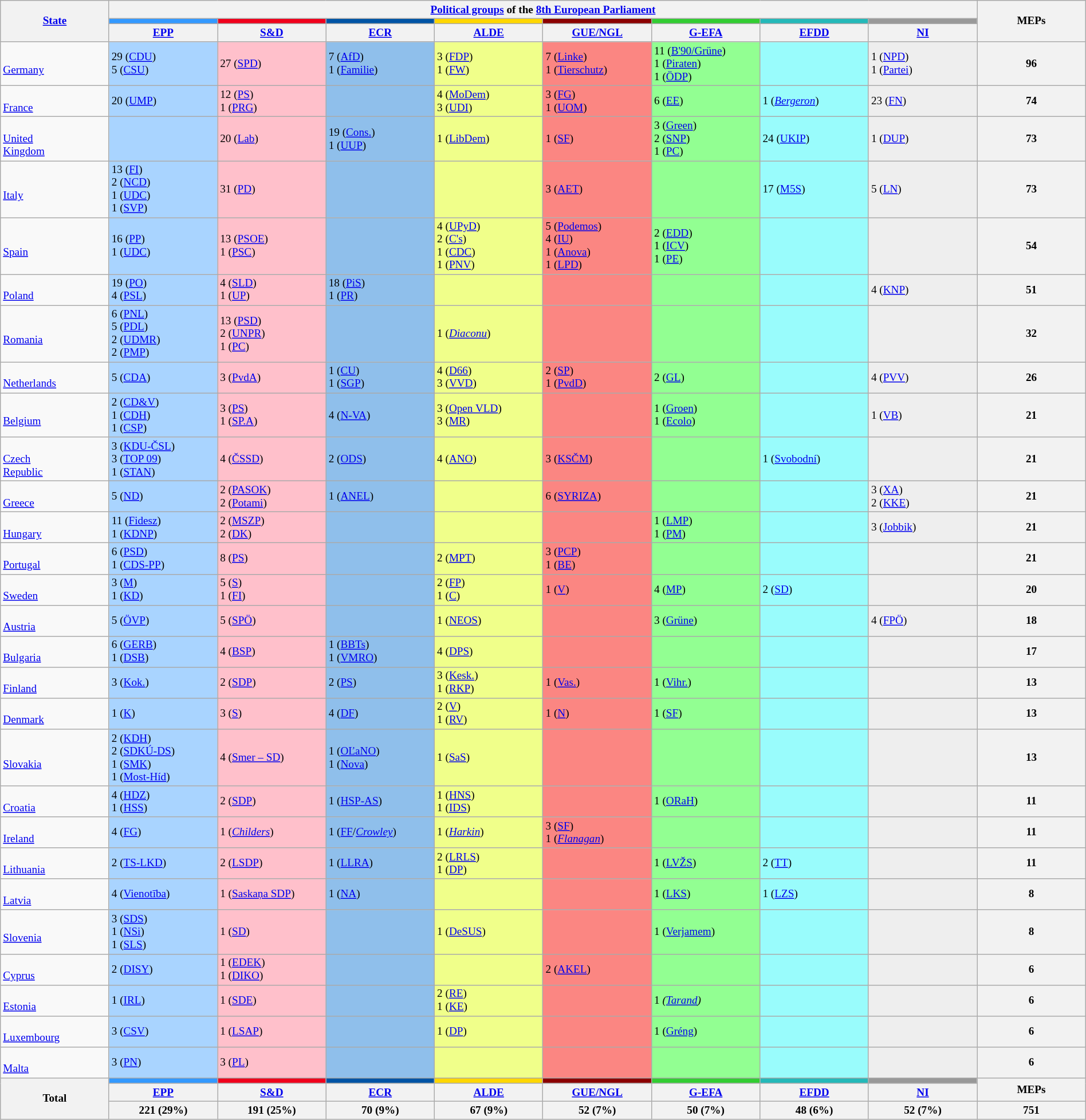<table class="wikitable"  style="font-size:80%; text-align:left; width: 100%; margin-left: auto; margin-right: auto; white-space:nowrap">
<tr>
<th style="width: 10%" rowspan="3"><a href='#'>State</a></th>
<th style="width: 80%" colspan=8><a href='#'>Political groups</a> of the <a href='#'>8th European Parliament</a></th>
<th style="width: 10%" rowspan="3">MEPs</th>
</tr>
<tr>
<th style="width:10%; background:#39f;"></th>
<th style="width:10%; background:#F0001C;"></th>
<th style="width:10%; background:#0054A5;"></th>
<th style="width:10%; background:gold;"></th>
<th style="width:10%; background:darkRed;"></th>
<th style="width:10%; background:#32CD32;"></th>
<th style="width:10%; background:#24B9B9;"></th>
<th style="width:10%; background:#999;"></th>
</tr>
<tr>
<th style="width: 10%"><a href='#'>EPP</a></th>
<th style="width: 10%"><a href='#'>S&D</a></th>
<th style="width: 10%"><a href='#'>ECR</a></th>
<th style="width: 10%"><a href='#'>ALDE</a></th>
<th style="width: 10%"><a href='#'>GUE/NGL</a></th>
<th style="width: 10%"><a href='#'>G-EFA</a></th>
<th style="width: 10%"><a href='#'>EFDD</a></th>
<th style="width: 10%"><a href='#'>NI</a></th>
</tr>
<tr>
<td><br><a href='#'>Germany</a></td>
<td style="background:#a9d4ff; text-align:left;">29 (<a href='#'>CDU</a>)<br>5 (<a href='#'>CSU</a>)</td>
<td style="background:pink; text-align:left;">27 (<a href='#'>SPD</a>)</td>
<td style="background:#8FBFEB; text-align:left;">7 (<a href='#'>AfD</a>)<br>1 (<a href='#'>Familie</a>)</td>
<td style="background:#f0ff8a; text-align:left;">3 (<a href='#'>FDP</a>)<br>1 (<a href='#'>FW</a>)</td>
<td style="background:#FB8682; text-align:left;">7 (<a href='#'>Linke</a>)<br>1 (<a href='#'>Tierschutz</a>)</td>
<td style="background:#92FF92; text-align:left;">11 (<a href='#'>B'90/Grüne</a>)<br>1 (<a href='#'>Piraten</a>)<br>1 (<a href='#'>ÖDP</a>)</td>
<td style="background:#99FCFC; text-align:left;"></td>
<td style="background:#eee; text-align:left;">1 (<a href='#'>NPD</a>)<br>1 (<a href='#'>Partei</a>)</td>
<th>96</th>
</tr>
<tr>
<td><br><a href='#'>France</a></td>
<td style="background:#a9d4ff; text-align:left;">20 (<a href='#'>UMP</a>)</td>
<td style="background:pink; text-align:left;">12 (<a href='#'>PS</a>)<br>1 (<a href='#'>PRG</a>)</td>
<td style="background:#8FBFEB; text-align:left;"></td>
<td style="background:#f0ff8a; text-align:left;">4 (<a href='#'>MoDem</a>)<br>3 (<a href='#'>UDI</a>)</td>
<td style="background:#FB8682; text-align:left;">3 (<a href='#'>FG</a>) <br>1 (<a href='#'>UOM</a>)</td>
<td style="background:#92FF92; text-align:left;">6 (<a href='#'>EE</a>)</td>
<td style="background:#99FCFC; text-align:left;">1 (<em><a href='#'>Bergeron</a></em>)</td>
<td style="background:#eee; text-align:left;">23 (<a href='#'>FN</a>)</td>
<th>74</th>
</tr>
<tr>
<td><br><a href='#'>United<br>Kingdom</a></td>
<td style="background:#a9d4ff; text-align:left;"></td>
<td style="background:pink; text-align:left;">20 (<a href='#'>Lab</a>)</td>
<td style="background:#8FBFEB; text-align:left;">19 (<a href='#'>Cons.</a>)<br> 1 (<a href='#'>UUP</a>)</td>
<td style="background:#f0ff8a; text-align:left;">1 (<a href='#'>LibDem</a>)</td>
<td style="background:#FB8682; text-align:left;">1 (<a href='#'>SF</a>)</td>
<td style="background:#92FF92; text-align:left;">3 (<a href='#'>Green</a>)<br> 2 (<a href='#'>SNP</a>)<br> 1 (<a href='#'>PC</a>)</td>
<td style="background:#99FCFC; text-align:left;">24 (<a href='#'>UKIP</a>)</td>
<td style="background:#eee; text-align:left;">1 (<a href='#'>DUP</a>)</td>
<th>73</th>
</tr>
<tr>
<td><br><a href='#'>Italy</a></td>
<td style="background:#a9d4ff; text-align:left;">13 (<a href='#'>FI</a>)<br>2 (<a href='#'>NCD</a>)<br>1 (<a href='#'>UDC</a>)<br>1 (<a href='#'>SVP</a>)</td>
<td style="background:pink; text-align:left;">31 (<a href='#'>PD</a>)</td>
<td style="background:#8FBFEB; text-align:left;"></td>
<td style="background:#f0ff8a; text-align:left;"></td>
<td style="background:#FB8682; text-align:left;">3 (<a href='#'>AET</a>)</td>
<td style="background:#92FF92; text-align:left;"></td>
<td style="background:#99FCFC; text-align:left;">17 (<a href='#'>M5S</a>)</td>
<td style="background:#eee; text-align:left;">5 (<a href='#'>LN</a>)</td>
<th>73</th>
</tr>
<tr>
<td><br><a href='#'>Spain</a></td>
<td style="background:#a9d4ff; text-align:left;">16 (<a href='#'>PP</a>)<br>1 (<a href='#'>UDC</a>)</td>
<td style="background:pink; text-align:left;">13 (<a href='#'>PSOE</a>)<br>1 (<a href='#'>PSC</a>)</td>
<td style="background:#8FBFEB; text-align:left;"></td>
<td style="background:#f0ff8a; text-align:left;">4 (<a href='#'>UPyD</a>)<br>2 (<a href='#'>C's</a>)<br>1 (<a href='#'>CDC</a>)<br>1 (<a href='#'>PNV</a>)</td>
<td style="background:#FB8682; text-align:left;">5 (<a href='#'>Podemos</a>)<br>4 (<a href='#'>IU</a>)<br>1 (<a href='#'>Anova</a>)<br>1 (<a href='#'>LPD</a>)</td>
<td style="background:#92FF92; text-align:left;">2 (<a href='#'>EDD</a>)<br>1 (<a href='#'>ICV</a>)<br>1 (<a href='#'>PE</a>)</td>
<td style="background:#99FCFC; text-align:left;"></td>
<td style="background:#eee; text-align:left;"></td>
<th>54</th>
</tr>
<tr>
<td><br><a href='#'>Poland</a></td>
<td style="background:#a9d4ff; text-align:left;">19 (<a href='#'>PO</a>) <br> 4 (<a href='#'>PSL</a>)</td>
<td style="background:pink; text-align:left;">4 (<a href='#'>SLD</a>) <br> 1 (<a href='#'>UP</a>)</td>
<td style="background:#8FBFEB; text-align:left;">18 (<a href='#'>PiS</a>) <br> 1 (<a href='#'>PR</a>)</td>
<td style="background:#f0ff8a; text-align:left;"></td>
<td style="background:#FB8682; text-align:left;"></td>
<td style="background:#92FF92; text-align:left;"></td>
<td style="background:#99FCFC; text-align:left;"></td>
<td style="background:#eee; text-align:left;">4 (<a href='#'>KNP</a>)</td>
<th>51</th>
</tr>
<tr>
<td><br><a href='#'>Romania</a></td>
<td style="background:#a9d4ff; text-align:left;">6 (<a href='#'>PNL</a>) <br>5 (<a href='#'>PDL</a>) <br>2 (<a href='#'>UDMR</a>) <br>2 (<a href='#'>PMP</a>)</td>
<td style="background:pink; text-align:left;">13 (<a href='#'>PSD</a>) <br>2 (<a href='#'>UNPR</a>) <br>1 (<a href='#'>PC</a>)</td>
<td style="background:#8FBFEB; text-align:left;"></td>
<td style="background:#f0ff8a; text-align:left;">1 (<em><a href='#'>Diaconu</a></em>)</td>
<td style="background:#FB8682; text-align:left;"></td>
<td style="background:#92FF92; text-align:left;"></td>
<td style="background:#99FCFC; text-align:left;"></td>
<td style="background:#eee; text-align:left;"></td>
<th>32</th>
</tr>
<tr>
<td><br><a href='#'>Netherlands</a></td>
<td style="background:#a9d4ff; text-align:left;">5 (<a href='#'>CDA</a>)</td>
<td style="background:pink; text-align:left;">3 (<a href='#'>PvdA</a>)</td>
<td style="background:#8FBFEB; text-align:left;">1 (<a href='#'>CU</a>)<br> 1 (<a href='#'>SGP</a>)</td>
<td style="background:#f0ff8a; text-align:left;">4 (<a href='#'>D66</a>)<br>3 (<a href='#'>VVD</a>)</td>
<td style="background:#FB8682; text-align:left;">2 (<a href='#'>SP</a>)<br>1 (<a href='#'>PvdD</a>)</td>
<td style="background:#92FF92; text-align:left;">2 (<a href='#'>GL</a>)</td>
<td style="background:#99FCFC; text-align:left;"></td>
<td style="background:#eee; text-align:left;">4 (<a href='#'>PVV</a>)</td>
<th>26</th>
</tr>
<tr>
<td><br><a href='#'>Belgium</a></td>
<td style="background:#a9d4ff; text-align:left;">2 (<a href='#'>CD&V</a>)<br>1 (<a href='#'>CDH</a>)<br>1 (<a href='#'>CSP</a>)</td>
<td style="background:pink; text-align:left;">3 (<a href='#'>PS</a>)<br>1 (<a href='#'>SP.A</a>)</td>
<td style="background:#8FBFEB; text-align:left;">4 (<a href='#'>N-VA</a>)</td>
<td style="background:#f0ff8a; text-align:left;">3 (<a href='#'>Open VLD</a>)<br>3 (<a href='#'>MR</a>)</td>
<td style="background:#FB8682; text-align:left;"></td>
<td style="background:#92FF92; text-align:left;">1 (<a href='#'>Groen</a>)<br>1 (<a href='#'>Ecolo</a>)</td>
<td style="background:#99FCFC; text-align:left;"></td>
<td style="background:#eee; text-align:left;">1 (<a href='#'>VB</a>)</td>
<th>21</th>
</tr>
<tr>
<td><br><a href='#'>Czech<br>Republic</a></td>
<td style="background:#a9d4ff; text-align:left;">3 (<a href='#'>KDU-ČSL</a>)<br>3 (<a href='#'>TOP 09</a>)<br>1 (<a href='#'>STAN</a>)</td>
<td style="background:pink; text-align:left;">4 (<a href='#'>ČSSD</a>)</td>
<td style="background:#8FBFEB; text-align:left;">2 (<a href='#'>ODS</a>)</td>
<td style="background:#f0ff8a; text-align:left;">4 (<a href='#'>ANO</a>)</td>
<td style="background:#FB8682; text-align:left;">3 (<a href='#'>KSČM</a>)</td>
<td style="background:#92FF92; text-align:left;"></td>
<td style="background:#99FCFC; text-align:left;">1 (<a href='#'>Svobodní</a>)</td>
<td style="background:#eee; text-align:left;"></td>
<th>21</th>
</tr>
<tr>
<td><br><a href='#'>Greece</a></td>
<td style="background:#a9d4ff; text-align:left;">5 (<a href='#'>ND</a>)</td>
<td style="background:pink; text-align:left;">2 (<a href='#'>PASOK</a>)<br>2 (<a href='#'>Potami</a>)</td>
<td style="background:#8FBFEB; text-align:left;">1 (<a href='#'>ANEL</a>)</td>
<td style="background:#f0ff8a; text-align:left;"></td>
<td style="background:#FB8682; text-align:left;">6 (<a href='#'>SYRIZA</a>)</td>
<td style="background:#92FF92; text-align:left;"></td>
<td style="background:#99FCFC; text-align:left;"></td>
<td style="background:#eee; text-align:left;">3 (<a href='#'>XA</a>)<br>2 (<a href='#'>KKE</a>)</td>
<th>21</th>
</tr>
<tr>
<td><br><a href='#'>Hungary</a></td>
<td style="background:#a9d4ff; text-align:left;">11 (<a href='#'>Fidesz</a>)<br>1 (<a href='#'>KDNP</a>)</td>
<td style="background:pink; text-align:left;">2 (<a href='#'>MSZP</a>)<br>2 (<a href='#'>DK</a>)</td>
<td style="background:#8FBFEB; text-align:left;"></td>
<td style="background:#f0ff8a; text-align:left;"></td>
<td style="background:#FB8682; text-align:left;"></td>
<td style="background:#92FF92; text-align:left;">1 (<a href='#'>LMP</a>)<br>1 (<a href='#'>PM</a>)</td>
<td style="background:#99FCFC; text-align:left;"></td>
<td style="background:#eee; text-align:left;">3 (<a href='#'>Jobbik</a>)</td>
<th>21</th>
</tr>
<tr>
<td><br><a href='#'>Portugal</a></td>
<td style="background:#a9d4ff; text-align:left;">6 (<a href='#'>PSD</a>)<br>1 (<a href='#'>CDS-PP</a>)</td>
<td style="background:pink; text-align:left;">8 (<a href='#'>PS</a>)</td>
<td style="background:#8FBFEB; text-align:left;"></td>
<td style="background:#f0ff8a; text-align:left;">2 (<a href='#'>MPT</a>)</td>
<td style="background:#FB8682; text-align:left;">3 (<a href='#'>PCP</a>) <br>1 (<a href='#'>BE</a>)</td>
<td style="background:#92FF92; text-align:left;"></td>
<td style="background:#99FCFC; text-align:left;"></td>
<td style="background:#eee; text-align:left;"></td>
<th>21</th>
</tr>
<tr>
<td><br><a href='#'>Sweden</a></td>
<td style="background:#a9d4ff; text-align:left;">3 (<a href='#'>M</a>)<br> 1 (<a href='#'>KD</a>)</td>
<td style="background:pink; text-align:left;">5 (<a href='#'>S</a>)<br>1 (<a href='#'>FI</a>)</td>
<td style="background:#8FBFEB; text-align:left;"></td>
<td style="background:#f0ff8a; text-align:left;">2 (<a href='#'>FP</a>)<br>1 (<a href='#'>C</a>)</td>
<td style="background:#FB8682; text-align:left;">1 (<a href='#'>V</a>)</td>
<td style="background:#92FF92; text-align:left;">4 (<a href='#'>MP</a>)</td>
<td style="background:#99FCFC; text-align:left;">2 (<a href='#'>SD</a>)</td>
<td style="background:#eee; text-align:left;"></td>
<th>20</th>
</tr>
<tr>
<td><br><a href='#'>Austria</a></td>
<td style="background:#a9d4ff; text-align:left;">5 (<a href='#'>ÖVP</a>)</td>
<td style="background:pink; text-align:left;">5 (<a href='#'>SPÖ</a>)</td>
<td style="background:#8FBFEB; text-align:left;"></td>
<td style="background:#f0ff8a; text-align:left;">1 (<a href='#'>NEOS</a>)</td>
<td style="background:#FB8682; text-align:left;"></td>
<td style="background:#92FF92; text-align:left;">3 (<a href='#'>Grüne</a>)</td>
<td style="background:#99FCFC; text-align:left;"></td>
<td style="background:#eee; text-align:left;">4 (<a href='#'>FPÖ</a>)</td>
<th>18</th>
</tr>
<tr>
<td><br><a href='#'>Bulgaria</a></td>
<td style="background:#a9d4ff; text-align:left;">6 (<a href='#'>GERB</a>)<br>1 (<a href='#'>DSB</a>)</td>
<td style="background:pink; text-align:left;">4 (<a href='#'>BSP</a>)</td>
<td style="background:#8FBFEB; text-align:left;">1 (<a href='#'>BBTs</a>)<br>1 (<a href='#'>VMRO</a>)</td>
<td style="background:#f0ff8a; text-align:left;">4 (<a href='#'>DPS</a>)</td>
<td style="background:#FB8682; text-align:left;"></td>
<td style="background:#92FF92; text-align:left;"></td>
<td style="background:#99FCFC; text-align:left;"></td>
<td style="background:#eee; text-align:left;"></td>
<th>17</th>
</tr>
<tr>
<td><br><a href='#'>Finland</a></td>
<td style="background:#a9d4ff; text-align:left;">3 (<a href='#'>Kok.</a>)</td>
<td style="background:pink; text-align:left;">2 (<a href='#'>SDP</a>)</td>
<td style="background:#8FBFEB; text-align:left;">2 (<a href='#'>PS</a>)</td>
<td style="background:#f0ff8a; text-align:left;">3 (<a href='#'>Kesk.</a>)<br>1 (<a href='#'>RKP</a>)</td>
<td style="background:#FB8682; text-align:left;">1 (<a href='#'>Vas.</a>)</td>
<td style="background:#92FF92; text-align:left;">1 (<a href='#'>Vihr.</a>)</td>
<td style="background:#99FCFC; text-align:left;"></td>
<td style="background:#eee; text-align:left;"></td>
<th>13</th>
</tr>
<tr>
<td><br><a href='#'>Denmark</a></td>
<td style="background:#a9d4ff; text-align:left;">1 (<a href='#'>K</a>)</td>
<td style="background:pink; text-align:left;">3 (<a href='#'>S</a>)</td>
<td style="background:#8FBFEB; text-align:left;">4 (<a href='#'>DF</a>)</td>
<td style="background:#f0ff8a; text-align:left;">2 (<a href='#'>V</a>)<br>1 (<a href='#'>RV</a>)</td>
<td style="background:#FB8682; text-align:left;">1 (<a href='#'>N</a>)</td>
<td style="background:#92FF92; text-align:left;">1 (<a href='#'>SF</a>)</td>
<td style="background:#99FCFC; text-align:left;"></td>
<td style="background:#eee; text-align:left;"></td>
<th>13</th>
</tr>
<tr>
<td><br><a href='#'>Slovakia</a></td>
<td style="background:#a9d4ff; text-align:left;">2 (<a href='#'>KDH</a>) <br>2 (<a href='#'>SDKÚ-DS</a>) <br>1 (<a href='#'>SMK</a>)<br>1 (<a href='#'>Most-Híd</a>)</td>
<td style="background:pink; text-align:left;">4 (<a href='#'>Smer – SD</a>)</td>
<td style="background:#8FBFEB; text-align:left;">1 (<a href='#'>OĽaNO</a>)<br>1 (<a href='#'>Nova</a>)</td>
<td style="background:#f0ff8a; text-align:left;">1 (<a href='#'>SaS</a>)<br></td>
<td style="background:#FB8682; text-align:left;"></td>
<td style="background:#92FF92; text-align:left;"></td>
<td style="background:#99FCFC; text-align:left;"></td>
<td style="background:#eee; text-align:left;"></td>
<th>13</th>
</tr>
<tr>
<td><br><a href='#'>Croatia</a></td>
<td style="background:#a9d4ff; text-align:left;">4 (<a href='#'>HDZ</a>) <br>1 (<a href='#'>HSS</a>)</td>
<td style="background:pink; text-align:left;">2 (<a href='#'>SDP</a>)</td>
<td style="background:#8FBFEB; text-align:left;">1 (<a href='#'>HSP-AS</a>)</td>
<td style="background:#f0ff8a; text-align:left;">1 (<a href='#'>HNS</a>)<br>1 (<a href='#'>IDS</a>)</td>
<td style="background:#FB8682; text-align:left;"></td>
<td style="background:#92FF92; text-align:left;">1 (<a href='#'>ORaH</a>)</td>
<td style="background:#99FCFC; text-align:left;"></td>
<td style="background:#eee; text-align:left;"></td>
<th>11</th>
</tr>
<tr>
<td><br><a href='#'>Ireland</a></td>
<td style="background:#a9d4ff; text-align:left;">4 (<a href='#'>FG</a>)</td>
<td style="background:pink; text-align:left;">1 (<a href='#'><em>Childers</em></a>)</td>
<td style="background:#8FBFEB; text-align:left;">1 (<a href='#'>FF</a>/<em><a href='#'>Crowley</a></em>)</td>
<td style="background:#f0ff8a; text-align:left;">1 (<a href='#'><em>Harkin</em></a>)</td>
<td style="background:#FB8682; text-align:left;">3 (<a href='#'>SF</a>)<br>1 (<a href='#'><em>Flanagan</em></a>)</td>
<td style="background:#92FF92; text-align:left;"></td>
<td style="background:#99FCFC; text-align:left;"></td>
<td style="background:#eee; text-align:left;"></td>
<th>11</th>
</tr>
<tr>
<td><br><a href='#'>Lithuania</a></td>
<td style="background:#a9d4ff; text-align:left;">2 (<a href='#'>TS-LKD</a>)</td>
<td style="background:pink; text-align:left;">2 (<a href='#'>LSDP</a>)</td>
<td style="background:#8FBFEB; text-align:left;">1 (<a href='#'>LLRA</a>)</td>
<td style="background:#f0ff8a; text-align:left;">2 (<a href='#'>LRLS</a>)<br>1 (<a href='#'>DP</a>)</td>
<td style="background:#FB8682; text-align:left;"></td>
<td style="background:#92FF92; text-align:left;">1 (<a href='#'>LVŽS</a>)</td>
<td style="background:#99FCFC; text-align:left;">2 (<a href='#'>TT</a>)</td>
<td style="background:#eee; text-align:left;"></td>
<th>11</th>
</tr>
<tr>
<td><br><a href='#'>Latvia</a></td>
<td style="background:#a9d4ff; text-align:left;">4 (<a href='#'>Vienotība</a>)</td>
<td style="background:pink; text-align:left;">1 (<a href='#'>Saskaņa SDP</a>)</td>
<td style="background:#8FBFEB; text-align:left;">1 (<a href='#'>NA</a>)</td>
<td style="background:#f0ff8a; text-align:left;"></td>
<td style="background:#FB8682; text-align:left;"></td>
<td style="background:#92FF92; text-align:left;">1 (<a href='#'>LKS</a>)</td>
<td style="background:#99FCFC; text-align:left;">1 (<a href='#'>LZS</a>)</td>
<td style="background:#eee; text-align:left;"></td>
<th>8</th>
</tr>
<tr>
<td><br><a href='#'>Slovenia</a></td>
<td style="background:#a9d4ff; text-align:left;">3 (<a href='#'>SDS</a>)<br>1 (<a href='#'>NSi</a>)<br>1 (<a href='#'>SLS</a>)</td>
<td style="background:pink; text-align:left;">1 (<a href='#'>SD</a>)</td>
<td style="background:#8FBFEB; text-align:left;"></td>
<td style="background:#f0ff8a; text-align:left;">1 (<a href='#'>DeSUS</a>)</td>
<td style="background:#FB8682; text-align:left;"></td>
<td style="background:#92FF92; text-align:left;">1 (<a href='#'>Verjamem</a>)</td>
<td style="background:#99FCFC; text-align:left;"></td>
<td style="background:#eee; text-align:left;"></td>
<th>8</th>
</tr>
<tr>
<td><br><a href='#'>Cyprus</a></td>
<td style="background:#a9d4ff; text-align:left;">2 (<a href='#'>DISY</a>)</td>
<td style="background:pink; text-align:left;">1 (<a href='#'>EDEK</a>) <br>1 (<a href='#'>DIKO</a>)</td>
<td style="background:#8FBFEB; text-align:left;"></td>
<td style="background:#f0ff8a; text-align:left;"></td>
<td style="background:#FB8682; text-align:left;">2 (<a href='#'>AKEL</a>)</td>
<td style="background:#92FF92; text-align:left;"></td>
<td style="background:#99FCFC; text-align:left;"></td>
<td style="background:#eee; text-align:left;"></td>
<th>6</th>
</tr>
<tr>
<td><br><a href='#'>Estonia</a></td>
<td style="background:#a9d4ff; text-align:left;">1 (<a href='#'>IRL</a>)</td>
<td style="background:pink; text-align:left;">1 (<a href='#'>SDE</a>)</td>
<td style="background:#8FBFEB; text-align:left;"></td>
<td style="background:#f0ff8a; text-align:left;">2 (<a href='#'>RE</a>)<br>1 (<a href='#'>KE</a>)</td>
<td style="background:#FB8682; text-align:left;"></td>
<td style="background:#92FF92; text-align:left;">1 <em>(<a href='#'>Tarand</a>)</em></td>
<td style="background:#99FCFC; text-align:left;"></td>
<td style="background:#eee; text-align:left;"></td>
<th>6</th>
</tr>
<tr>
<td><br><a href='#'>Luxembourg</a></td>
<td style="background:#a9d4ff; text-align:left;">3 (<a href='#'>CSV</a>)</td>
<td style="background:pink; text-align:left;">1 (<a href='#'>LSAP</a>)</td>
<td style="background:#8FBFEB; text-align:left;"></td>
<td style="background:#f0ff8a; text-align:left;">1 (<a href='#'>DP</a>)</td>
<td style="background:#FB8682; text-align:left;"></td>
<td style="background:#92FF92; text-align:left;">1 (<a href='#'>Gréng</a>)</td>
<td style="background:#99FCFC; text-align:left;"></td>
<td style="background:#eee; text-align:left;"></td>
<th>6</th>
</tr>
<tr>
<td><br><a href='#'>Malta</a></td>
<td style="background:#a9d4ff; text-align:left;">3 (<a href='#'>PN</a>)</td>
<td style="background:pink; text-align:left;">3 (<a href='#'>PL</a>)</td>
<td style="background:#8FBFEB; text-align:left;"></td>
<td style="background:#f0ff8a; text-align:left;"></td>
<td style="background:#FB8682; text-align:left;"></td>
<td style="background:#92FF92; text-align:left;"></td>
<td style="background:#99FCFC; text-align:left;"></td>
<td style="background:#eee; text-align:left;"></td>
<th>6</th>
</tr>
<tr>
<th rowspan=3>Total</th>
<th style="width:10%; background:#39f;"></th>
<th style="width:10%; background:#F0001C;"></th>
<th style="width:10%; background:#0054A5;"></th>
<th style="width:10%; background:gold;"></th>
<th style="width:10%; background:darkRed;"></th>
<th style="width:10%; background:#32CD32;"></th>
<th style="width:10%; background:#24B9B9;"></th>
<th style="width:10%; background:#999;"></th>
<th style="width:10%" rowspan=2>MEPs</th>
</tr>
<tr>
<th><a href='#'>EPP</a></th>
<th><a href='#'>S&D</a></th>
<th><a href='#'>ECR</a></th>
<th><a href='#'>ALDE</a></th>
<th><a href='#'>GUE/NGL</a></th>
<th><a href='#'>G-EFA</a></th>
<th><a href='#'>EFDD</a></th>
<th><a href='#'>NI</a></th>
</tr>
<tr>
<th>221 (29%)</th>
<th>191 (25%)</th>
<th>70 (9%)</th>
<th>67 (9%)</th>
<th>52 (7%)</th>
<th>50 (7%)</th>
<th>48 (6%)</th>
<th>52 (7%)</th>
<th>751</th>
</tr>
</table>
